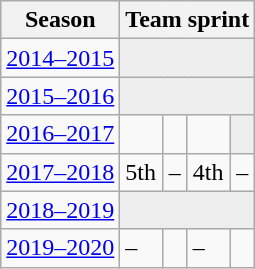<table class="wikitable" style="display: inline-table;">
<tr>
<th>Season</th>
<th colspan="4">Team sprint</th>
</tr>
<tr>
<td><a href='#'>2014–2015</a></td>
<td colspan="4" bgcolor=#EEEEEE></td>
</tr>
<tr>
<td><a href='#'>2015–2016</a></td>
<td colspan="4" bgcolor=#EEEEEE></td>
</tr>
<tr>
<td><a href='#'>2016–2017</a></td>
<td></td>
<td></td>
<td></td>
<td colspan="1" bgcolor=#EEEEEE></td>
</tr>
<tr>
<td><a href='#'>2017–2018</a></td>
<td>5th</td>
<td>–</td>
<td>4th</td>
<td>–</td>
</tr>
<tr>
<td><a href='#'>2018–2019</a></td>
<td colspan="4" bgcolor=#EEEEEE></td>
</tr>
<tr>
<td><a href='#'>2019–2020</a></td>
<td>–</td>
<td></td>
<td>–</td>
<td></td>
</tr>
</table>
